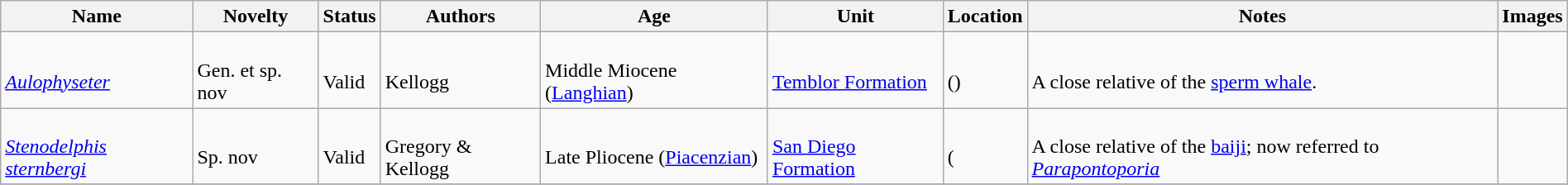<table class="wikitable sortable" align="center" width="100%">
<tr>
<th>Name</th>
<th>Novelty</th>
<th>Status</th>
<th>Authors</th>
<th>Age</th>
<th>Unit</th>
<th>Location</th>
<th>Notes</th>
<th>Images</th>
</tr>
<tr>
<td><br><em><a href='#'>Aulophyseter</a></em></td>
<td><br>Gen. et sp. nov</td>
<td><br>Valid</td>
<td><br>Kellogg</td>
<td><br>Middle Miocene (<a href='#'>Langhian</a>)</td>
<td><br><a href='#'>Temblor Formation</a></td>
<td><br> ()</td>
<td><br>A close relative of the <a href='#'>sperm whale</a>.</td>
<td></td>
</tr>
<tr>
<td><br><em><a href='#'>Stenodelphis sternbergi</a></em></td>
<td><br>Sp. nov</td>
<td><br>Valid</td>
<td><br>Gregory & Kellogg</td>
<td><br>Late Pliocene (<a href='#'>Piacenzian</a>)</td>
<td><br><a href='#'>San Diego Formation</a></td>
<td><br> (</td>
<td><br>A close relative of the <a href='#'>baiji</a>; now referred to <em><a href='#'>Parapontoporia</a></em></td>
<td></td>
</tr>
<tr>
</tr>
</table>
